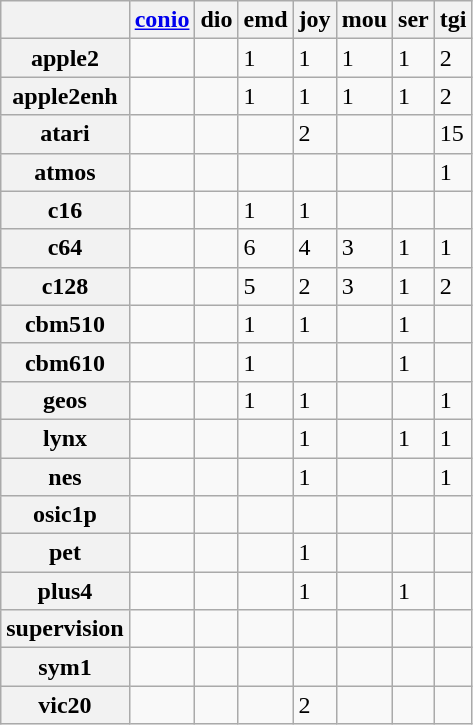<table class="wikitable">
<tr>
<th></th>
<th><a href='#'>conio</a></th>
<th>dio</th>
<th>emd</th>
<th>joy</th>
<th>mou</th>
<th>ser</th>
<th>tgi</th>
</tr>
<tr>
<th>apple2</th>
<td></td>
<td></td>
<td>1</td>
<td>1</td>
<td>1</td>
<td>1</td>
<td>2</td>
</tr>
<tr>
<th>apple2enh</th>
<td></td>
<td></td>
<td>1</td>
<td>1</td>
<td>1</td>
<td>1</td>
<td>2</td>
</tr>
<tr>
<th>atari</th>
<td></td>
<td></td>
<td></td>
<td>2</td>
<td></td>
<td></td>
<td>15</td>
</tr>
<tr>
<th>atmos</th>
<td></td>
<td></td>
<td></td>
<td></td>
<td></td>
<td></td>
<td>1</td>
</tr>
<tr>
<th>c16</th>
<td></td>
<td></td>
<td>1</td>
<td>1</td>
<td></td>
<td></td>
<td></td>
</tr>
<tr>
<th>c64</th>
<td></td>
<td></td>
<td>6</td>
<td>4</td>
<td>3</td>
<td>1</td>
<td>1</td>
</tr>
<tr>
<th>c128</th>
<td></td>
<td></td>
<td>5</td>
<td>2</td>
<td>3</td>
<td>1</td>
<td>2</td>
</tr>
<tr>
<th>cbm510</th>
<td></td>
<td></td>
<td>1</td>
<td>1</td>
<td></td>
<td>1</td>
<td></td>
</tr>
<tr>
<th>cbm610</th>
<td></td>
<td></td>
<td>1</td>
<td></td>
<td></td>
<td>1</td>
<td></td>
</tr>
<tr>
<th>geos</th>
<td></td>
<td></td>
<td>1</td>
<td>1</td>
<td></td>
<td></td>
<td>1<br></td>
</tr>
<tr>
<th>lynx</th>
<td></td>
<td></td>
<td></td>
<td>1</td>
<td></td>
<td>1</td>
<td>1</td>
</tr>
<tr>
<th>nes</th>
<td></td>
<td></td>
<td></td>
<td>1</td>
<td></td>
<td></td>
<td>1</td>
</tr>
<tr>
<th>osic1p</th>
<td></td>
<td></td>
<td></td>
<td></td>
<td></td>
<td></td>
<td></td>
</tr>
<tr>
<th>pet</th>
<td></td>
<td></td>
<td></td>
<td>1</td>
<td></td>
<td></td>
<td></td>
</tr>
<tr>
<th>plus4</th>
<td></td>
<td></td>
<td></td>
<td>1</td>
<td></td>
<td>1</td>
<td></td>
</tr>
<tr>
<th>supervision</th>
<td></td>
<td></td>
<td></td>
<td></td>
<td></td>
<td></td>
<td></td>
</tr>
<tr>
<th>sym1</th>
<td></td>
<td></td>
<td></td>
<td></td>
<td></td>
<td></td>
<td></td>
</tr>
<tr>
<th>vic20</th>
<td></td>
<td></td>
<td></td>
<td>2</td>
<td></td>
<td></td>
<td></td>
</tr>
</table>
